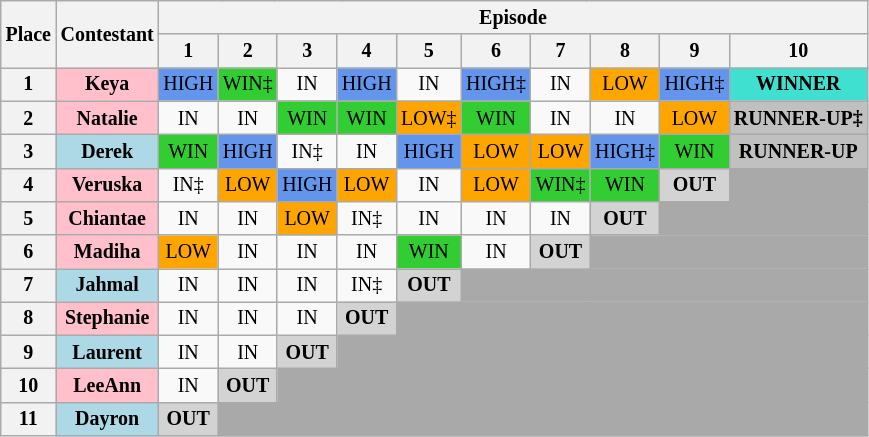<table class="wikitable" style="text-align: center; font-size: 10pt">
<tr>
<th rowspan="2">Place</th>
<th rowspan="2">Contestant</th>
<th colspan="18">Episode</th>
</tr>
<tr>
<th>1</th>
<th>2</th>
<th>3</th>
<th>4</th>
<th>5</th>
<th>6</th>
<th>7</th>
<th>8</th>
<th>9</th>
<th>10</th>
</tr>
<tr>
<th>1</th>
<th style="background:pink">Keya</th>
<td style="background:cornflowerblue">HIGH</td>
<td style="background:limegreen">WIN‡</td>
<td>IN</td>
<td style="background:cornflowerblue">HIGH</td>
<td>IN</td>
<td style="background:cornflowerblue">HIGH‡</td>
<td>IN</td>
<td style="background:orange">LOW</td>
<td style="background:cornflowerblue">HIGH‡</td>
<td style="background:turquoise"><strong>WINNER</strong></td>
</tr>
<tr>
<th>2</th>
<th style="background:pink">Natalie</th>
<td>IN</td>
<td>IN</td>
<td style="background:limegreen">WIN</td>
<td style="background:limegreen">WIN</td>
<td style="background:orange">LOW‡</td>
<td style="background:limegreen">WIN</td>
<td>IN</td>
<td>IN</td>
<td style="background:orange">LOW</td>
<td style="background:silver"><strong>RUNNER-UP‡</strong></td>
</tr>
<tr>
<th>3</th>
<th style="background:lightblue">Derek</th>
<td style="background:limegreen">WIN</td>
<td style="background:cornflowerblue">HIGH</td>
<td>IN‡</td>
<td>IN</td>
<td style="background:cornflowerblue">HIGH</td>
<td style="background:orange">LOW</td>
<td style="background:orange">LOW</td>
<td style="background:cornflowerblue">HIGH‡</td>
<td style="background:limegreen">WIN</td>
<td style="background:silver"><strong>RUNNER-UP</strong></td>
</tr>
<tr>
<th>4</th>
<th style="background:pink">Veruska</th>
<td>IN‡</td>
<td style="background:orange">LOW</td>
<td style="background:cornflowerblue">HIGH</td>
<td style="background:orange">LOW</td>
<td>IN</td>
<td style="background:orange">LOW</td>
<td style="background:limegreen">WIN‡</td>
<td style="background:limegreen">WIN</td>
<td style="background:lightgray"><strong>OUT</strong></td>
<td colspan="13" style="background:Darkgrey;" colspan"=2"></td>
</tr>
<tr>
<th>5</th>
<th style="background:pink">Chiantae</th>
<td>IN</td>
<td>IN</td>
<td style="background:orange">LOW</td>
<td>IN‡</td>
<td>IN</td>
<td>IN</td>
<td>IN</td>
<td style="background:lightgray"><strong>OUT</strong></td>
<td colspan="13" style="background:Darkgrey;" colspan"=2"></td>
</tr>
<tr>
<th>6</th>
<th style="background:pink">Madiha</th>
<td style="background:orange">LOW</td>
<td>IN</td>
<td>IN</td>
<td>IN</td>
<td style="background:limegreen">WIN</td>
<td>IN</td>
<td style="background:lightgray"><strong>OUT</strong></td>
<td colspan="13" style="background:Darkgrey;" colspan"=2"></td>
</tr>
<tr>
<th>7</th>
<th style="background:lightblue">Jahmal</th>
<td>IN</td>
<td>IN</td>
<td>IN</td>
<td>IN‡</td>
<td style="background:lightgray"><strong>OUT</strong></td>
<td colspan="13" style="background:Darkgrey;" colspan"=2"></td>
</tr>
<tr>
<th>8</th>
<th style="background:pink">Stephanie</th>
<td>IN</td>
<td>IN</td>
<td>IN</td>
<td style="background:lightgray"><strong>OUT</strong></td>
<td colspan="13" style="background:Darkgrey;" colspan"=2"></td>
</tr>
<tr>
<th>9</th>
<th style="background:lightblue">Laurent</th>
<td>IN</td>
<td>IN</td>
<td style="background:lightgray"><strong>OUT</strong></td>
<td colspan="13" style="background:Darkgrey;" colspan"=2"></td>
</tr>
<tr>
<th>10</th>
<th style="background:pink">LeeAnn</th>
<td>IN</td>
<td style="background:lightgray"><strong>OUT</strong></td>
<td colspan="13" style="background:Darkgrey;" colspan"=2"></td>
</tr>
<tr>
<th>11</th>
<th style="background:lightblue">Dayron</th>
<td style="background:lightgray"><strong>OUT</strong></td>
<td colspan="13" style="background:Darkgrey;" colspan"=2"></td>
</tr>
</table>
